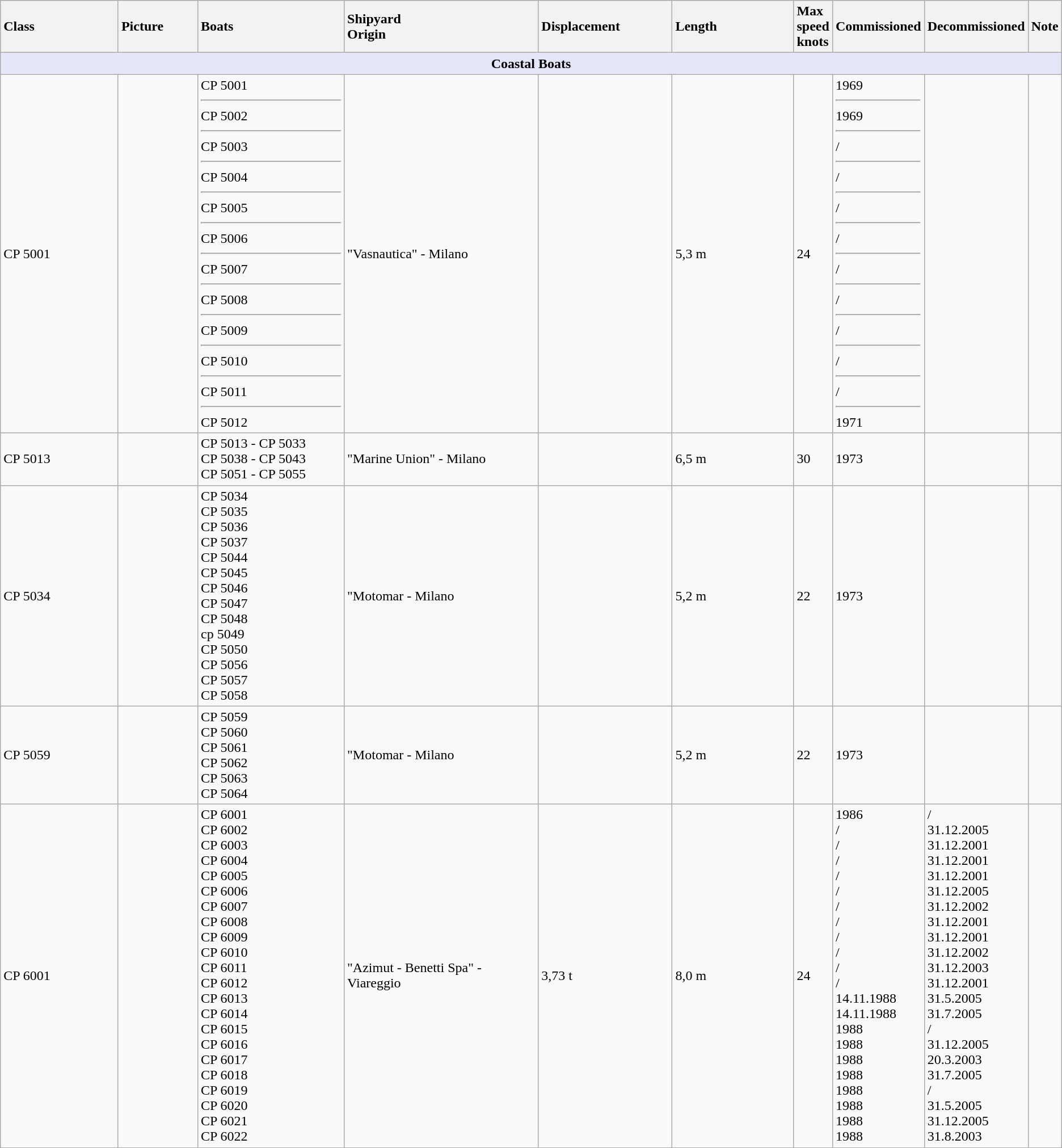<table class="wikitable">
<tr>
<th style="text-align:left; width:15%;">Class</th>
<th style="text-align:left; width:9%;">Picture</th>
<th style="text-align:left; width:19%;">Boats</th>
<th style="text-align:left; width:24%;">Shipyard<br>Origin</th>
<th style="text-align:left; width:15%;">Displacement</th>
<th style="text-align:left; width:15%;">Length</th>
<th style="text-align:left; width:15%;">Max<br>speed<br>knots</th>
<th style="text-align:left; width:20%;">Commissioned</th>
<th style="text-align:left; width:20%;">Decommissioned</th>
<th style="text-align:left; width:20%;">Note</th>
</tr>
<tr>
<th colspan="10" style="background: lavender;">Coastal Boats</th>
</tr>
<tr>
<td>CP 5001 </td>
<td></td>
<td>CP 5001<hr>CP 5002<hr>CP 5003<hr>CP 5004<hr>CP 5005<hr>CP 5006<hr>CP 5007<hr>CP 5008<hr>CP 5009<hr>CP 5010<hr>CP 5011<hr>CP 5012</td>
<td>"Vasnautica" - Milano<br></td>
<td></td>
<td>5,3 m</td>
<td>24</td>
<td>1969<hr>1969<hr>/<hr>/<hr>/<hr>/<hr>/<hr>/<hr>/<hr>/<hr>/<hr>1971</td>
<td></td>
<td></td>
</tr>
<tr>
<td>CP 5013 </td>
<td></td>
<td>CP 5013 - CP 5033 <br>CP 5038 - CP 5043<br>CP 5051 - CP 5055 </td>
<td>"Marine Union" - Milano<br></td>
<td></td>
<td>6,5 m</td>
<td>30</td>
<td>1973</td>
<td></td>
<td></td>
</tr>
<tr>
<td>CP 5034 </td>
<td></td>
<td>CP 5034<br>CP 5035<br>CP 5036<br>CP 5037<br>CP 5044<br>CP 5045<br>CP 5046<br>CP 5047<br>CP 5048<br>cp 5049<br>CP 5050<br>CP 5056<br>CP 5057<br>CP 5058</td>
<td>"Motomar - Milano<br></td>
<td></td>
<td>5,2 m</td>
<td>22</td>
<td>1973</td>
<td></td>
<td></td>
</tr>
<tr>
<td>CP 5059 </td>
<td></td>
<td>CP 5059<br>CP 5060<br>CP 5061<br>CP 5062<br>CP 5063<br>CP 5064</td>
<td>"Motomar - Milano<br></td>
<td></td>
<td>5,2 m</td>
<td>22</td>
<td>1973</td>
<td></td>
<td></td>
</tr>
<tr>
<td>CP 6001 </td>
<td></td>
<td>CP 6001<br>CP 6002<br>CP 6003<br>CP 6004<br>CP 6005<br>CP 6006<br>CP 6007<br>CP 6008<br>CP 6009<br>CP 6010 <br>CP 6011<br>CP 6012<br>CP 6013<br>CP 6014 <br>CP 6015<br>CP 6016<br>CP 6017<br>CP 6018<br>CP 6019<br>CP 6020<br>CP 6021<br>CP 6022</td>
<td>"Azimut - Benetti Spa" - Viareggio<br></td>
<td>3,73 t</td>
<td>8,0 m</td>
<td>24</td>
<td>1986<br>/<br>/<br>/<br>/<br>/<br>/<br>/<br>/<br>/<br>/<br>/<br>14.11.1988<br>14.11.1988<br>1988<br>1988<br>1988<br>1988<br>1988<br>1988<br>1988<br>1988</td>
<td>/<br>31.12.2005<br>31.12.2001<br>31.12.2001<br>31.12.2001<br>31.12.2005<br>31.12.2002<br>31.12.2001<br>31.12.2001<br>31.12.2002<br>31.12.2003<br>31.12.2001<br>31.5.2005<br>31.7.2005<br>/<br>31.12.2005<br>20.3.2003<br>31.7.2005<br>/<br>31.5.2005<br>31.12.2005<br>31.8.2003</td>
<td></td>
</tr>
</table>
